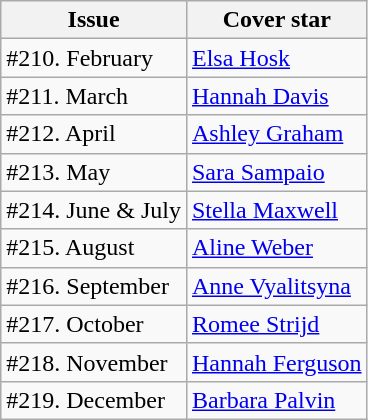<table class="sortable wikitable">
<tr>
<th>Issue</th>
<th>Cover star</th>
</tr>
<tr>
<td>#210. February</td>
<td><a href='#'>Elsa Hosk</a></td>
</tr>
<tr>
<td>#211. March</td>
<td><a href='#'>Hannah Davis</a></td>
</tr>
<tr>
<td>#212. April</td>
<td><a href='#'>Ashley Graham</a></td>
</tr>
<tr>
<td>#213. May</td>
<td><a href='#'>Sara Sampaio</a></td>
</tr>
<tr>
<td>#214. June & July</td>
<td><a href='#'>Stella Maxwell</a></td>
</tr>
<tr>
<td>#215. August</td>
<td><a href='#'>Aline Weber</a></td>
</tr>
<tr>
<td>#216. September</td>
<td><a href='#'>Anne Vyalitsyna</a></td>
</tr>
<tr>
<td>#217. October</td>
<td><a href='#'>Romee Strijd</a></td>
</tr>
<tr>
<td>#218. November</td>
<td><a href='#'>Hannah Ferguson</a></td>
</tr>
<tr>
<td>#219. December</td>
<td><a href='#'>Barbara Palvin</a></td>
</tr>
</table>
